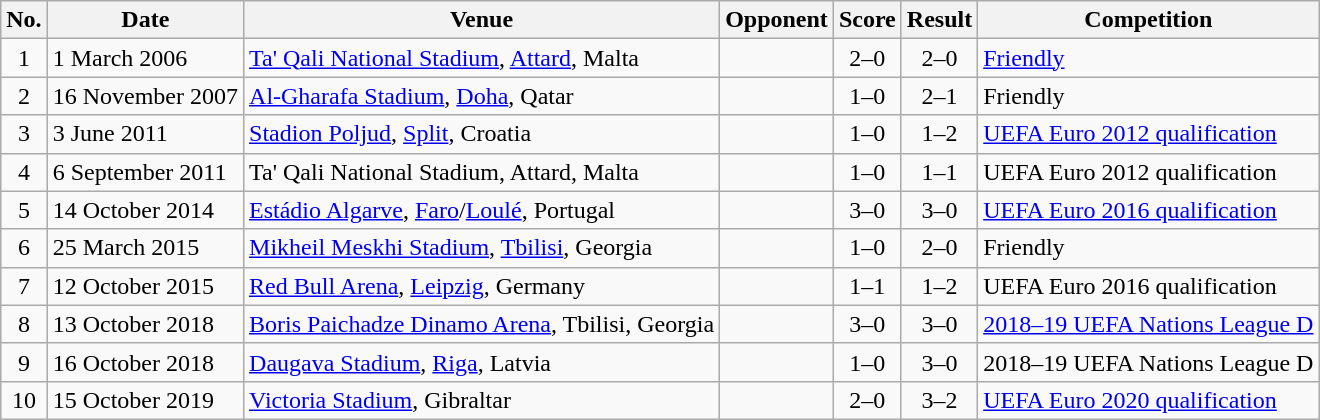<table class="wikitable sortable">
<tr>
<th scope="col">No.</th>
<th scope="col">Date</th>
<th scope="col">Venue</th>
<th scope="col">Opponent</th>
<th scope="col">Score</th>
<th scope="col">Result</th>
<th scope="col">Competition</th>
</tr>
<tr>
<td align="center">1</td>
<td>1 March 2006</td>
<td><a href='#'>Ta' Qali National Stadium</a>, <a href='#'>Attard</a>, Malta</td>
<td></td>
<td align="center">2–0</td>
<td align="center">2–0</td>
<td><a href='#'>Friendly</a></td>
</tr>
<tr>
<td align="center">2</td>
<td>16 November 2007</td>
<td><a href='#'>Al-Gharafa Stadium</a>, <a href='#'>Doha</a>, Qatar</td>
<td></td>
<td align="center">1–0</td>
<td align="center">2–1</td>
<td>Friendly</td>
</tr>
<tr>
<td align="center">3</td>
<td>3 June 2011</td>
<td><a href='#'>Stadion Poljud</a>, <a href='#'>Split</a>, Croatia</td>
<td></td>
<td align="center">1–0</td>
<td align="center">1–2</td>
<td><a href='#'>UEFA Euro 2012 qualification</a></td>
</tr>
<tr>
<td align="center">4</td>
<td>6 September 2011</td>
<td>Ta' Qali National Stadium, Attard, Malta</td>
<td></td>
<td align="center">1–0</td>
<td align="center">1–1</td>
<td>UEFA Euro 2012 qualification</td>
</tr>
<tr>
<td align="center">5</td>
<td>14 October 2014</td>
<td><a href='#'>Estádio Algarve</a>, <a href='#'>Faro</a>/<a href='#'>Loulé</a>, Portugal</td>
<td></td>
<td align="center">3–0</td>
<td align="center">3–0</td>
<td><a href='#'>UEFA Euro 2016 qualification</a></td>
</tr>
<tr>
<td align="center">6</td>
<td>25 March 2015</td>
<td><a href='#'>Mikheil Meskhi Stadium</a>, <a href='#'>Tbilisi</a>, Georgia</td>
<td></td>
<td align="center">1–0</td>
<td align="center">2–0</td>
<td>Friendly</td>
</tr>
<tr>
<td align="center">7</td>
<td>12 October 2015</td>
<td><a href='#'>Red Bull Arena</a>, <a href='#'>Leipzig</a>, Germany</td>
<td></td>
<td align="center">1–1</td>
<td align="center">1–2</td>
<td>UEFA Euro 2016 qualification</td>
</tr>
<tr>
<td align="center">8</td>
<td>13 October 2018</td>
<td><a href='#'>Boris Paichadze Dinamo Arena</a>, Tbilisi, Georgia</td>
<td></td>
<td align="center">3–0</td>
<td align="center">3–0</td>
<td><a href='#'>2018–19 UEFA Nations League D</a></td>
</tr>
<tr>
<td align="center">9</td>
<td>16 October 2018</td>
<td><a href='#'>Daugava Stadium</a>, <a href='#'>Riga</a>, Latvia</td>
<td></td>
<td align="center">1–0</td>
<td align="center">3–0</td>
<td>2018–19 UEFA Nations League D</td>
</tr>
<tr>
<td align="center">10</td>
<td>15 October 2019</td>
<td><a href='#'>Victoria Stadium</a>, Gibraltar</td>
<td></td>
<td align="center">2–0</td>
<td align="center">3–2</td>
<td><a href='#'>UEFA Euro 2020 qualification</a></td>
</tr>
</table>
